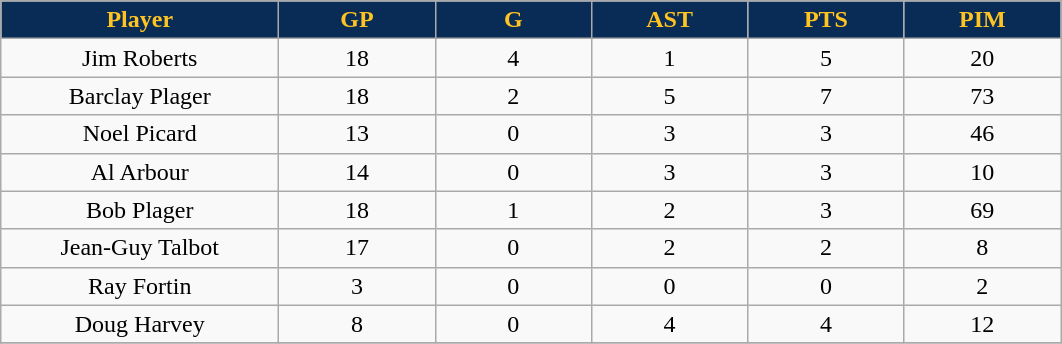<table class="wikitable sortable">
<tr>
<th style="background:#092c57; color:#ffc322" width="16%">Player</th>
<th style="background:#092c57; color:#ffc322" width="9%">GP</th>
<th style="background:#092c57; color:#ffc322" width="9%">G</th>
<th style="background:#092c57; color:#ffc322" width="9%">AST</th>
<th style="background:#092c57; color:#ffc322" width="9%">PTS</th>
<th style="background:#092c57; color:#ffc322" width="9%">PIM</th>
</tr>
<tr align="center">
<td>Jim Roberts</td>
<td>18</td>
<td>4</td>
<td>1</td>
<td>5</td>
<td>20</td>
</tr>
<tr align="center">
<td>Barclay Plager</td>
<td>18</td>
<td>2</td>
<td>5</td>
<td>7</td>
<td>73</td>
</tr>
<tr align="center">
<td>Noel Picard</td>
<td>13</td>
<td>0</td>
<td>3</td>
<td>3</td>
<td>46</td>
</tr>
<tr align="center">
<td>Al Arbour</td>
<td>14</td>
<td>0</td>
<td>3</td>
<td>3</td>
<td>10</td>
</tr>
<tr align="center">
<td>Bob Plager</td>
<td>18</td>
<td>1</td>
<td>2</td>
<td>3</td>
<td>69</td>
</tr>
<tr align="center">
<td>Jean-Guy Talbot</td>
<td>17</td>
<td>0</td>
<td>2</td>
<td>2</td>
<td>8</td>
</tr>
<tr align="center">
<td>Ray Fortin</td>
<td>3</td>
<td>0</td>
<td>0</td>
<td>0</td>
<td>2</td>
</tr>
<tr align="center">
<td>Doug Harvey</td>
<td>8</td>
<td>0</td>
<td>4</td>
<td>4</td>
<td>12</td>
</tr>
<tr align="center">
</tr>
</table>
